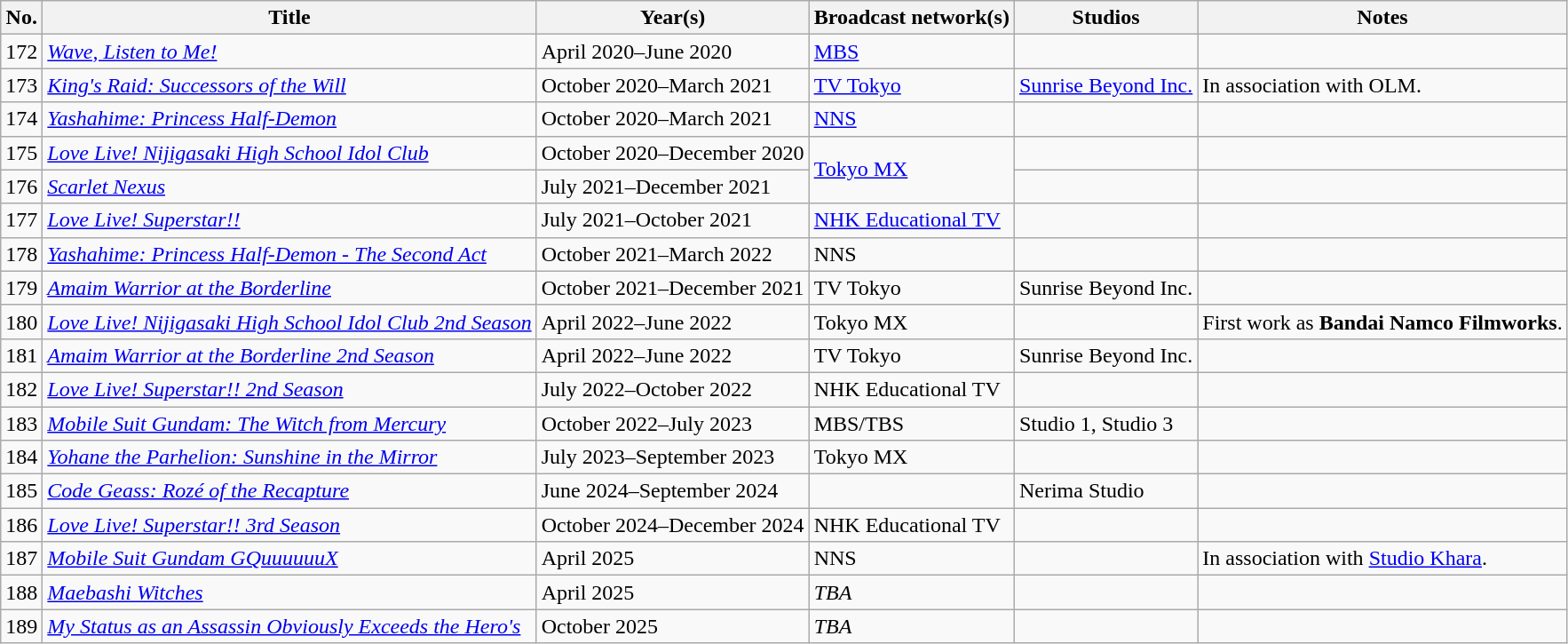<table class="wikitable sortable">
<tr>
<th>No.</th>
<th>Title</th>
<th>Year(s)</th>
<th>Broadcast network(s)</th>
<th>Studios</th>
<th>Notes</th>
</tr>
<tr>
<td>172</td>
<td><em><a href='#'>Wave, Listen to Me!</a></em></td>
<td>April 2020–June 2020</td>
<td><a href='#'>MBS</a></td>
<td></td>
<td></td>
</tr>
<tr>
<td>173</td>
<td><em><a href='#'>King's Raid: Successors of the Will</a></em></td>
<td>October 2020–March 2021</td>
<td><a href='#'>TV Tokyo</a></td>
<td><a href='#'>Sunrise Beyond Inc.</a></td>
<td>In association with OLM.</td>
</tr>
<tr>
<td>174</td>
<td><em><a href='#'>Yashahime: Princess Half-Demon</a></em></td>
<td>October 2020–March 2021</td>
<td><a href='#'>NNS</a></td>
<td></td>
<td></td>
</tr>
<tr>
<td>175</td>
<td><em><a href='#'>Love Live! Nijigasaki High School Idol Club</a></em></td>
<td>October 2020–December 2020</td>
<td rowspan="2"><a href='#'>Tokyo MX</a></td>
<td></td>
<td></td>
</tr>
<tr>
<td>176</td>
<td><em><a href='#'>Scarlet Nexus</a></em></td>
<td>July 2021–December 2021</td>
<td></td>
<td></td>
</tr>
<tr>
<td>177</td>
<td><em><a href='#'>Love Live! Superstar!!</a></em></td>
<td>July 2021–October 2021</td>
<td><a href='#'>NHK Educational TV</a></td>
<td></td>
<td></td>
</tr>
<tr>
<td>178</td>
<td><em><a href='#'>Yashahime: Princess Half-Demon - The Second Act</a></em></td>
<td>October 2021–March 2022</td>
<td>NNS</td>
<td></td>
<td></td>
</tr>
<tr>
<td>179</td>
<td><em><a href='#'>Amaim Warrior at the Borderline</a></em></td>
<td>October 2021–December 2021</td>
<td>TV Tokyo</td>
<td>Sunrise Beyond Inc.</td>
<td></td>
</tr>
<tr>
<td>180</td>
<td><em><a href='#'>Love Live! Nijigasaki High School Idol Club 2nd Season</a></em></td>
<td>April 2022–June 2022</td>
<td>Tokyo MX</td>
<td></td>
<td>First work as <strong>Bandai Namco Filmworks</strong>.</td>
</tr>
<tr>
<td>181</td>
<td><em><a href='#'>Amaim Warrior at the Borderline 2nd Season</a></em></td>
<td>April 2022–June 2022</td>
<td>TV Tokyo</td>
<td>Sunrise Beyond Inc.</td>
<td></td>
</tr>
<tr>
<td>182</td>
<td><em><a href='#'>Love Live! Superstar!! 2nd Season</a></em></td>
<td>July 2022–October 2022</td>
<td>NHK Educational TV</td>
<td></td>
<td></td>
</tr>
<tr>
<td>183</td>
<td><em><a href='#'>Mobile Suit Gundam: The Witch from Mercury</a></em></td>
<td>October 2022–July 2023</td>
<td>MBS/TBS</td>
<td>Studio 1, Studio 3</td>
<td></td>
</tr>
<tr>
<td>184</td>
<td><em><a href='#'>Yohane the Parhelion: Sunshine in the Mirror</a></em></td>
<td>July 2023–September 2023</td>
<td>Tokyo MX</td>
<td></td>
<td></td>
</tr>
<tr>
<td>185</td>
<td><em><a href='#'>Code Geass: Rozé of the Recapture</a></em></td>
<td>June 2024–September 2024</td>
<td></td>
<td>Nerima Studio</td>
<td></td>
</tr>
<tr>
<td>186</td>
<td><em><a href='#'>Love Live! Superstar!! 3rd Season</a></em></td>
<td>October 2024–December 2024</td>
<td>NHK Educational TV</td>
<td></td>
<td></td>
</tr>
<tr>
<td>187</td>
<td><em><a href='#'>Mobile Suit Gundam GQuuuuuuX</a></em></td>
<td>April 2025</td>
<td>NNS</td>
<td></td>
<td>In association with <a href='#'>Studio Khara</a>.</td>
</tr>
<tr>
<td>188</td>
<td><em><a href='#'>Maebashi Witches</a></em></td>
<td>April 2025</td>
<td><em>TBA</em></td>
<td></td>
<td></td>
</tr>
<tr>
<td>189</td>
<td><em><a href='#'>My Status as an Assassin Obviously Exceeds the Hero's</a></em></td>
<td>October 2025</td>
<td><em>TBA</em></td>
<td></td>
<td></td>
</tr>
</table>
